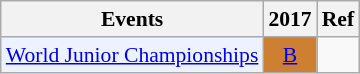<table style='font-size: 90%; text-align:center;' class='wikitable'>
<tr>
<th>Events</th>
<th>2017</th>
<th>Ref</th>
</tr>
<tr>
<td bgcolor="#ECF2FF"; align="left"><a href='#'>World Junior Championships</a></td>
<td bgcolor=CD7F32><a href='#'>B</a></td>
<td></td>
</tr>
</table>
